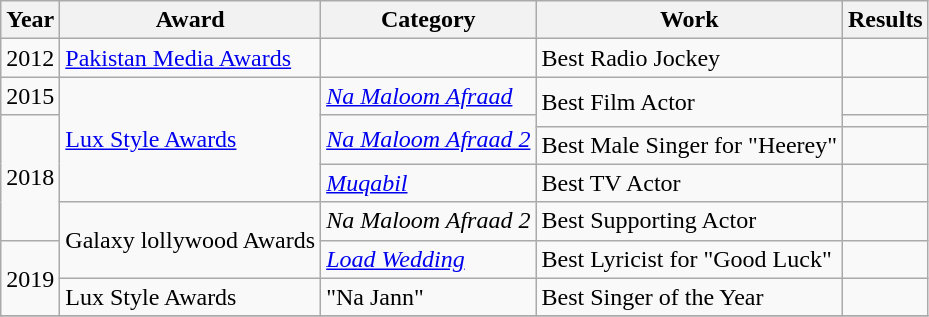<table class="wikitable">
<tr>
<th>Year</th>
<th>Award</th>
<th>Category</th>
<th>Work</th>
<th>Results</th>
</tr>
<tr>
<td>2012</td>
<td><a href='#'>Pakistan Media Awards</a></td>
<td></td>
<td>Best Radio Jockey</td>
<td></td>
</tr>
<tr>
<td>2015</td>
<td rowspan="4"><a href='#'>Lux Style Awards</a></td>
<td><em><a href='#'>Na Maloom Afraad</a></em></td>
<td rowspan="2">Best Film Actor</td>
<td></td>
</tr>
<tr>
<td rowspan="4">2018</td>
<td rowspan="2"><em><a href='#'>Na Maloom Afraad 2</a></em></td>
<td></td>
</tr>
<tr>
<td>Best Male Singer for "Heerey"</td>
<td></td>
</tr>
<tr>
<td><em><a href='#'>Muqabil</a></em></td>
<td>Best TV Actor</td>
<td></td>
</tr>
<tr>
<td rowspan="2">Galaxy lollywood Awards</td>
<td><em>Na Maloom Afraad 2</em></td>
<td>Best Supporting Actor</td>
<td></td>
</tr>
<tr>
<td rowspan="2">2019</td>
<td><em><a href='#'>Load Wedding</a></em></td>
<td>Best Lyricist for "Good Luck"</td>
<td></td>
</tr>
<tr>
<td>Lux Style Awards</td>
<td>"Na Jann"</td>
<td>Best Singer of the Year</td>
<td></td>
</tr>
<tr>
</tr>
</table>
